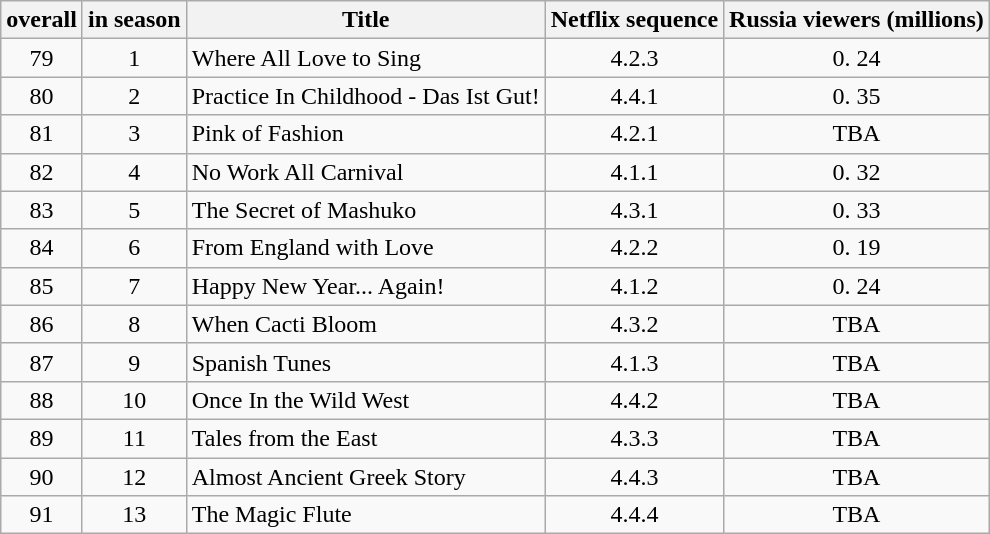<table class="wikitable sortable mw-collapsible" style="text-align: center">
<tr>
<th> overall</th>
<th> in season</th>
<th>Title</th>
<th>Netflix sequence</th>
<th>Russia viewers (millions)</th>
</tr>
<tr>
<td>79</td>
<td>1</td>
<td align="left">Where All Love to Sing</td>
<td>4.2.3</td>
<td>0. 24</td>
</tr>
<tr>
<td>80</td>
<td>2</td>
<td align="left">Practice In Childhood - Das Ist Gut!</td>
<td>4.4.1</td>
<td>0. 35</td>
</tr>
<tr>
<td>81</td>
<td>3</td>
<td align="left">Pink of Fashion</td>
<td>4.2.1</td>
<td>TBA</td>
</tr>
<tr>
<td>82</td>
<td>4</td>
<td align="left">No Work All Carnival</td>
<td>4.1.1</td>
<td>0. 32</td>
</tr>
<tr>
<td>83</td>
<td>5</td>
<td align="left">The Secret of Mashuko</td>
<td>4.3.1</td>
<td>0. 33</td>
</tr>
<tr>
<td>84</td>
<td>6</td>
<td align="left">From England with Love</td>
<td>4.2.2</td>
<td>0. 19</td>
</tr>
<tr>
<td>85</td>
<td>7</td>
<td align="left">Happy New Year... Again!</td>
<td>4.1.2</td>
<td>0. 24</td>
</tr>
<tr>
<td>86</td>
<td>8</td>
<td align="left">When Cacti Bloom</td>
<td>4.3.2</td>
<td>TBA</td>
</tr>
<tr>
<td>87</td>
<td>9</td>
<td align="left">Spanish Tunes</td>
<td>4.1.3</td>
<td>TBA</td>
</tr>
<tr>
<td>88</td>
<td>10</td>
<td align="left">Once In the Wild West</td>
<td>4.4.2</td>
<td>TBA</td>
</tr>
<tr>
<td>89</td>
<td>11</td>
<td align="left">Tales from the East</td>
<td>4.3.3</td>
<td>TBA</td>
</tr>
<tr>
<td>90</td>
<td>12</td>
<td align="left">Almost Ancient Greek Story</td>
<td>4.4.3</td>
<td>TBA</td>
</tr>
<tr>
<td>91</td>
<td>13</td>
<td align="left">The Magic Flute</td>
<td>4.4.4</td>
<td>TBA</td>
</tr>
</table>
